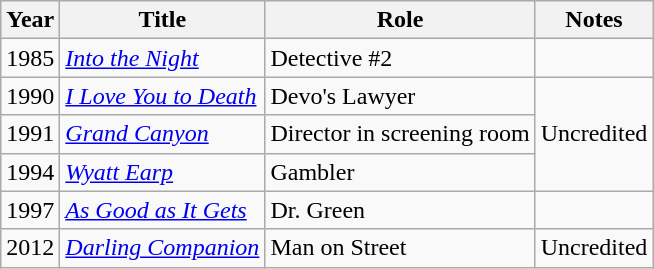<table class="wikitable sortable">
<tr>
<th>Year</th>
<th>Title</th>
<th>Role</th>
<th>Notes</th>
</tr>
<tr>
<td>1985</td>
<td><em><a href='#'>Into the Night</a></em></td>
<td>Detective #2</td>
<td></td>
</tr>
<tr>
<td>1990</td>
<td><em><a href='#'>I Love You to Death</a></em></td>
<td>Devo's Lawyer</td>
<td rowspan=3>Uncredited</td>
</tr>
<tr>
<td>1991</td>
<td><em><a href='#'>Grand Canyon</a></em></td>
<td>Director in screening room</td>
</tr>
<tr>
<td>1994</td>
<td><em><a href='#'>Wyatt Earp</a></em></td>
<td>Gambler</td>
</tr>
<tr>
<td>1997</td>
<td><em><a href='#'>As Good as It Gets</a></em></td>
<td>Dr. Green</td>
<td></td>
</tr>
<tr>
<td>2012</td>
<td><em><a href='#'>Darling Companion</a></em></td>
<td>Man on Street</td>
<td>Uncredited</td>
</tr>
</table>
